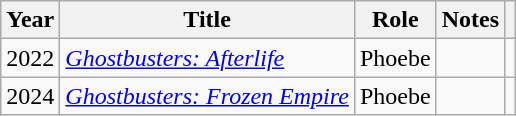<table class="wikitable">
<tr>
<th>Year</th>
<th>Title</th>
<th>Role</th>
<th>Notes</th>
<th></th>
</tr>
<tr>
<td>2022</td>
<td><em><a href='#'>Ghostbusters: Afterlife</a></em></td>
<td>Phoebe</td>
<td></td>
<td></td>
</tr>
<tr>
<td>2024</td>
<td><em><a href='#'>Ghostbusters: Frozen Empire</a></em></td>
<td>Phoebe</td>
<td></td>
<td></td>
</tr>
</table>
